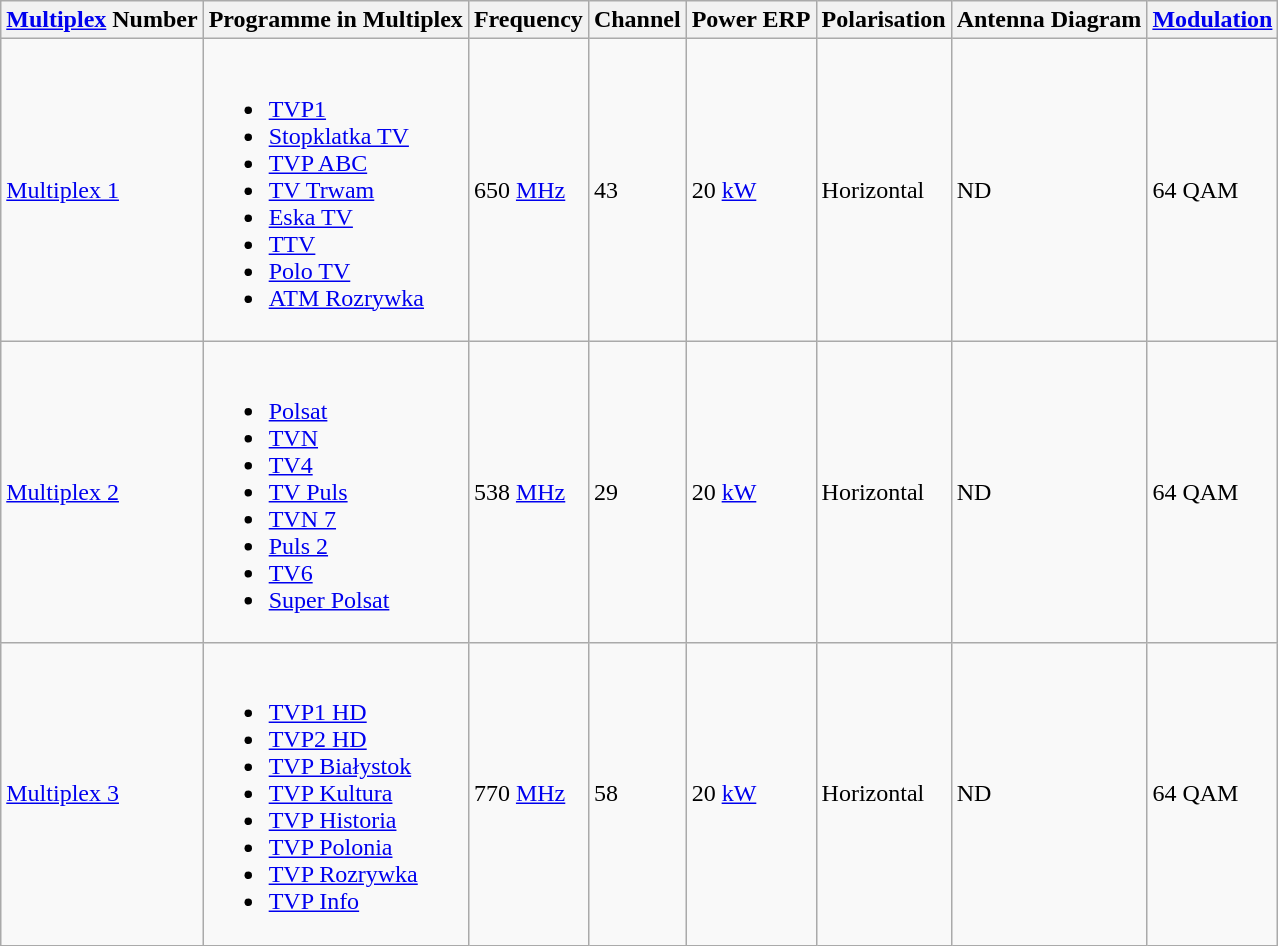<table class="wikitable">
<tr>
<th Multiplex(TV)><a href='#'>Multiplex</a> Number</th>
<th>Programme in Multiplex</th>
<th>Frequency</th>
<th>Channel</th>
<th>Power ERP</th>
<th>Polarisation</th>
<th>Antenna Diagram</th>
<th><a href='#'>Modulation</a></th>
</tr>
<tr>
<td><a href='#'>Multiplex 1</a></td>
<td><br><ul><li><a href='#'>TVP1</a></li><li><a href='#'>Stopklatka TV</a></li><li><a href='#'>TVP ABC</a></li><li><a href='#'>TV Trwam</a></li><li><a href='#'>Eska TV</a></li><li><a href='#'>TTV</a></li><li><a href='#'>Polo TV</a></li><li><a href='#'>ATM Rozrywka</a></li></ul></td>
<td>650 <a href='#'>MHz</a></td>
<td>43</td>
<td>20 <a href='#'>kW</a></td>
<td>Horizontal</td>
<td>ND</td>
<td>64 QAM</td>
</tr>
<tr>
<td><a href='#'>Multiplex 2</a></td>
<td><br><ul><li><a href='#'>Polsat</a></li><li><a href='#'>TVN</a></li><li><a href='#'>TV4</a></li><li><a href='#'>TV Puls</a></li><li><a href='#'>TVN 7</a></li><li><a href='#'>Puls 2</a></li><li><a href='#'>TV6</a></li><li><a href='#'>Super Polsat</a></li></ul></td>
<td>538 <a href='#'>MHz</a></td>
<td>29</td>
<td>20 <a href='#'>kW</a></td>
<td>Horizontal</td>
<td>ND</td>
<td>64 QAM</td>
</tr>
<tr>
<td><a href='#'>Multiplex 3</a></td>
<td><br><ul><li><a href='#'>TVP1 HD</a></li><li><a href='#'>TVP2 HD</a></li><li><a href='#'>TVP Białystok</a></li><li><a href='#'>TVP Kultura</a></li><li><a href='#'>TVP Historia</a></li><li><a href='#'>TVP Polonia</a></li><li><a href='#'>TVP Rozrywka</a></li><li><a href='#'>TVP Info</a></li></ul></td>
<td>770 <a href='#'>MHz</a></td>
<td>58</td>
<td>20 <a href='#'>kW</a></td>
<td>Horizontal</td>
<td>ND</td>
<td>64 QAM</td>
</tr>
</table>
